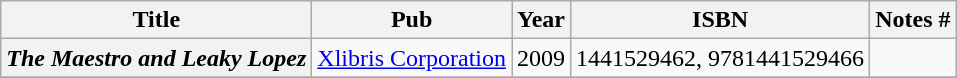<table class="wikitable plainrowheaders sortable">
<tr>
<th scope="col">Title</th>
<th scope="col">Pub</th>
<th scope="col">Year</th>
<th scope="col">ISBN</th>
<th scope="col" class="unsortable">Notes #</th>
</tr>
<tr>
<th scope="row"><em>The Maestro and Leaky Lopez</em></th>
<td><a href='#'>Xlibris Corporation</a></td>
<td>2009</td>
<td>1441529462, 9781441529466</td>
<td></td>
</tr>
<tr>
</tr>
</table>
